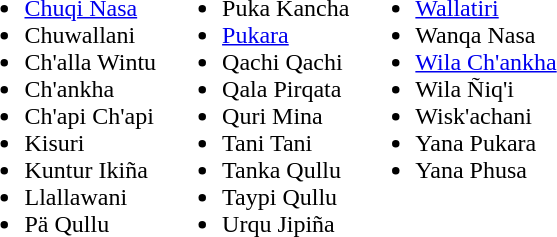<table>
<tr valign="top">
<td><br><ul><li><a href='#'>Chuqi Nasa</a></li><li>Chuwallani</li><li>Ch'alla Wintu</li><li>Ch'ankha</li><li>Ch'api Ch'api</li><li>Kisuri</li><li>Kuntur Ikiña</li><li>Llallawani</li><li>Pä Qullu</li></ul></td>
<td><br><ul><li>Puka Kancha</li><li><a href='#'>Pukara</a></li><li>Qachi Qachi</li><li>Qala Pirqata</li><li>Quri Mina</li><li>Tani Tani</li><li>Tanka Qullu</li><li>Taypi Qullu</li><li>Urqu Jipiña</li></ul></td>
<td><br><ul><li><a href='#'>Wallatiri</a></li><li>Wanqa Nasa</li><li><a href='#'>Wila Ch'ankha</a></li><li>Wila Ñiq'i</li><li>Wisk'achani</li><li>Yana Pukara</li><li>Yana Phusa</li></ul></td>
</tr>
</table>
